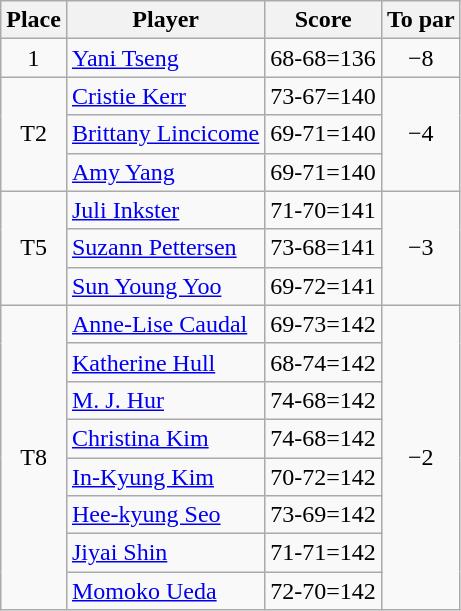<table class="wikitable">
<tr>
<th>Place</th>
<th>Player</th>
<th>Score</th>
<th>To par</th>
</tr>
<tr>
<td align=center>1</td>
<td> <a href='#'>Yani Tseng</a></td>
<td align=center>68-68=136</td>
<td align=center>−8</td>
</tr>
<tr>
<td rowspan=3 align=center>T2</td>
<td> <a href='#'>Cristie Kerr</a></td>
<td align=center>73-67=140</td>
<td rowspan=3 align=center>−4</td>
</tr>
<tr>
<td> <a href='#'>Brittany Lincicome</a></td>
<td align=center>69-71=140</td>
</tr>
<tr>
<td> <a href='#'>Amy Yang</a></td>
<td align=center>69-71=140</td>
</tr>
<tr>
<td rowspan=3 align=center>T5</td>
<td> <a href='#'>Juli Inkster</a></td>
<td align=center>71-70=141</td>
<td rowspan=3 align=center>−3</td>
</tr>
<tr>
<td> <a href='#'>Suzann Pettersen</a></td>
<td align=center>73-68=141</td>
</tr>
<tr>
<td> <a href='#'>Sun Young Yoo</a></td>
<td align=center>69-72=141</td>
</tr>
<tr>
<td rowspan=8 align=center>T8</td>
<td> <a href='#'>Anne-Lise Caudal</a></td>
<td align=center>69-73=142</td>
<td rowspan=8 align=center>−2</td>
</tr>
<tr>
<td> <a href='#'>Katherine Hull</a></td>
<td align=center>68-74=142</td>
</tr>
<tr>
<td> <a href='#'>M. J. Hur</a></td>
<td align=center>74-68=142</td>
</tr>
<tr>
<td> <a href='#'>Christina Kim</a></td>
<td align=center>74-68=142</td>
</tr>
<tr>
<td> <a href='#'>In-Kyung Kim</a></td>
<td align=center>70-72=142</td>
</tr>
<tr>
<td> <a href='#'>Hee-kyung Seo</a></td>
<td align=center>73-69=142</td>
</tr>
<tr>
<td> <a href='#'>Jiyai Shin</a></td>
<td align=center>71-71=142</td>
</tr>
<tr>
<td> <a href='#'>Momoko Ueda</a></td>
<td align=center>72-70=142</td>
</tr>
</table>
